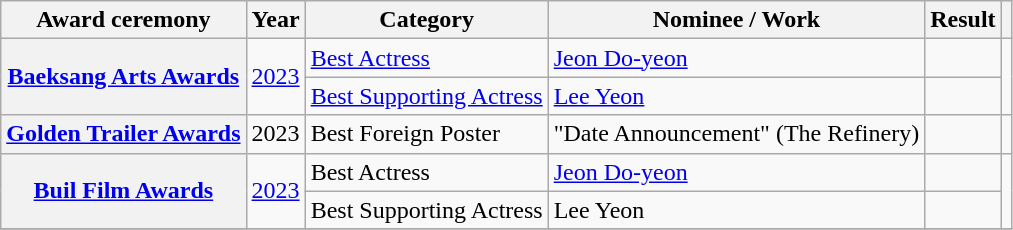<table class="wikitable sortable plainrowheaders">
<tr>
<th scope="col">Award ceremony </th>
<th scope="col">Year</th>
<th scope="col">Category </th>
<th scope="col">Nominee / Work</th>
<th scope="col">Result</th>
<th scope="col" class="unsortable"></th>
</tr>
<tr>
<th scope="row" rowspan="2"><a href='#'>Baeksang Arts Awards</a></th>
<td rowspan="2"><a href='#'>2023</a></td>
<td><a href='#'>Best Actress</a></td>
<td><a href='#'>Jeon Do-yeon</a></td>
<td></td>
<td style="text-align:center" rowspan="2"></td>
</tr>
<tr>
<td><a href='#'>Best Supporting Actress</a></td>
<td><a href='#'>Lee Yeon</a></td>
<td></td>
</tr>
<tr>
<th scope="row"><a href='#'>Golden Trailer Awards</a></th>
<td>2023</td>
<td>Best Foreign Poster</td>
<td>"Date Announcement" (The Refinery)</td>
<td></td>
<td style="text-align:center"></td>
</tr>
<tr>
<th scope="row" rowspan="2"><a href='#'>Buil Film Awards</a></th>
<td rowspan="2"><a href='#'>2023</a></td>
<td>Best Actress</td>
<td><a href='#'>Jeon Do-yeon</a></td>
<td></td>
<td style="text-align:center" rowspan="2"></td>
</tr>
<tr>
<td>Best Supporting Actress</td>
<td>Lee Yeon</td>
<td></td>
</tr>
<tr>
</tr>
</table>
